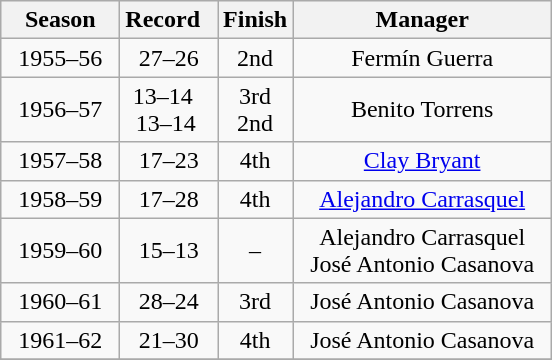<table class="wikitable">
<tr style="background: #F2F2F2;">
<th>Season</th>
<th>Record  </th>
<th>Finish</th>
<th>Manager</th>
</tr>
<tr align=center>
<td>  1955–56  </td>
<td>27–26</td>
<td>2nd</td>
<td>Fermín Guerra</td>
</tr>
<tr align=center>
<td>1956–57</td>
<td>13–14  <br> 13–14  </td>
<td>3rd<br>2nd</td>
<td>Benito Torrens</td>
</tr>
<tr align=center>
<td>1957–58</td>
<td>17–23</td>
<td>4th</td>
<td><a href='#'>Clay Bryant</a></td>
</tr>
<tr align=center>
<td>1958–59</td>
<td>17–28</td>
<td>4th</td>
<td><a href='#'>Alejandro Carrasquel</a></td>
</tr>
<tr align=center>
<td>1959–60</td>
<td>15–13</td>
<td>–</td>
<td>Alejandro Carrasquel<br>José Antonio Casanova</td>
</tr>
<tr align=center>
<td>1960–61</td>
<td>28–24</td>
<td>3rd</td>
<td>  José Antonio Casanova  </td>
</tr>
<tr align=center>
<td>1961–62</td>
<td>21–30</td>
<td>4th</td>
<td>José Antonio Casanova</td>
</tr>
<tr align=center>
</tr>
</table>
